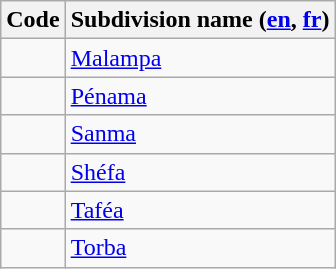<table class="wikitable sortable">
<tr>
<th>Code</th>
<th>Subdivision name (<a href='#'>en</a>, <a href='#'>fr</a>)</th>
</tr>
<tr>
<td></td>
<td><a href='#'>Malampa</a></td>
</tr>
<tr>
<td></td>
<td><a href='#'>Pénama</a></td>
</tr>
<tr>
<td></td>
<td><a href='#'>Sanma</a></td>
</tr>
<tr>
<td></td>
<td><a href='#'>Shéfa</a></td>
</tr>
<tr>
<td></td>
<td><a href='#'>Taféa</a></td>
</tr>
<tr>
<td></td>
<td><a href='#'>Torba</a></td>
</tr>
</table>
